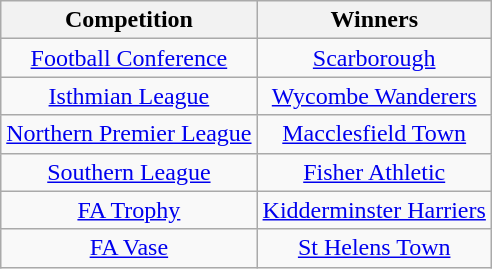<table class="wikitable" style="text-align:center;">
<tr>
<th>Competition</th>
<th>Winners</th>
</tr>
<tr>
<td><a href='#'>Football Conference</a></td>
<td><a href='#'>Scarborough</a></td>
</tr>
<tr>
<td><a href='#'>Isthmian League</a></td>
<td><a href='#'>Wycombe Wanderers</a></td>
</tr>
<tr>
<td><a href='#'>Northern Premier League</a></td>
<td><a href='#'>Macclesfield Town</a></td>
</tr>
<tr>
<td><a href='#'>Southern League</a></td>
<td><a href='#'>Fisher Athletic</a></td>
</tr>
<tr>
<td><a href='#'>FA Trophy</a></td>
<td><a href='#'>Kidderminster Harriers</a></td>
</tr>
<tr>
<td><a href='#'>FA Vase</a></td>
<td><a href='#'>St Helens Town</a></td>
</tr>
</table>
